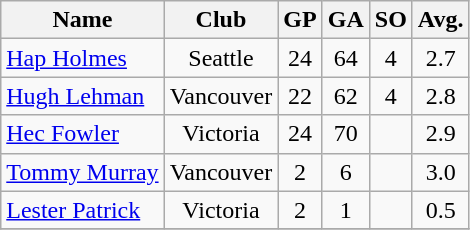<table class="wikitable" style="text-align:center;">
<tr>
<th>Name</th>
<th>Club</th>
<th>GP</th>
<th>GA</th>
<th>SO</th>
<th>Avg.</th>
</tr>
<tr>
<td align="left"><a href='#'>Hap Holmes</a></td>
<td>Seattle</td>
<td>24</td>
<td>64</td>
<td>4</td>
<td>2.7</td>
</tr>
<tr>
<td align="left"><a href='#'>Hugh Lehman</a></td>
<td>Vancouver</td>
<td>22</td>
<td>62</td>
<td>4</td>
<td>2.8</td>
</tr>
<tr>
<td align="left"><a href='#'>Hec Fowler</a></td>
<td>Victoria</td>
<td>24</td>
<td>70</td>
<td></td>
<td>2.9</td>
</tr>
<tr>
<td align="left"><a href='#'>Tommy Murray</a></td>
<td>Vancouver</td>
<td>2</td>
<td>6</td>
<td></td>
<td>3.0</td>
</tr>
<tr>
<td align="left"><a href='#'>Lester Patrick</a></td>
<td>Victoria</td>
<td>2</td>
<td>1</td>
<td></td>
<td>0.5</td>
</tr>
<tr>
</tr>
</table>
